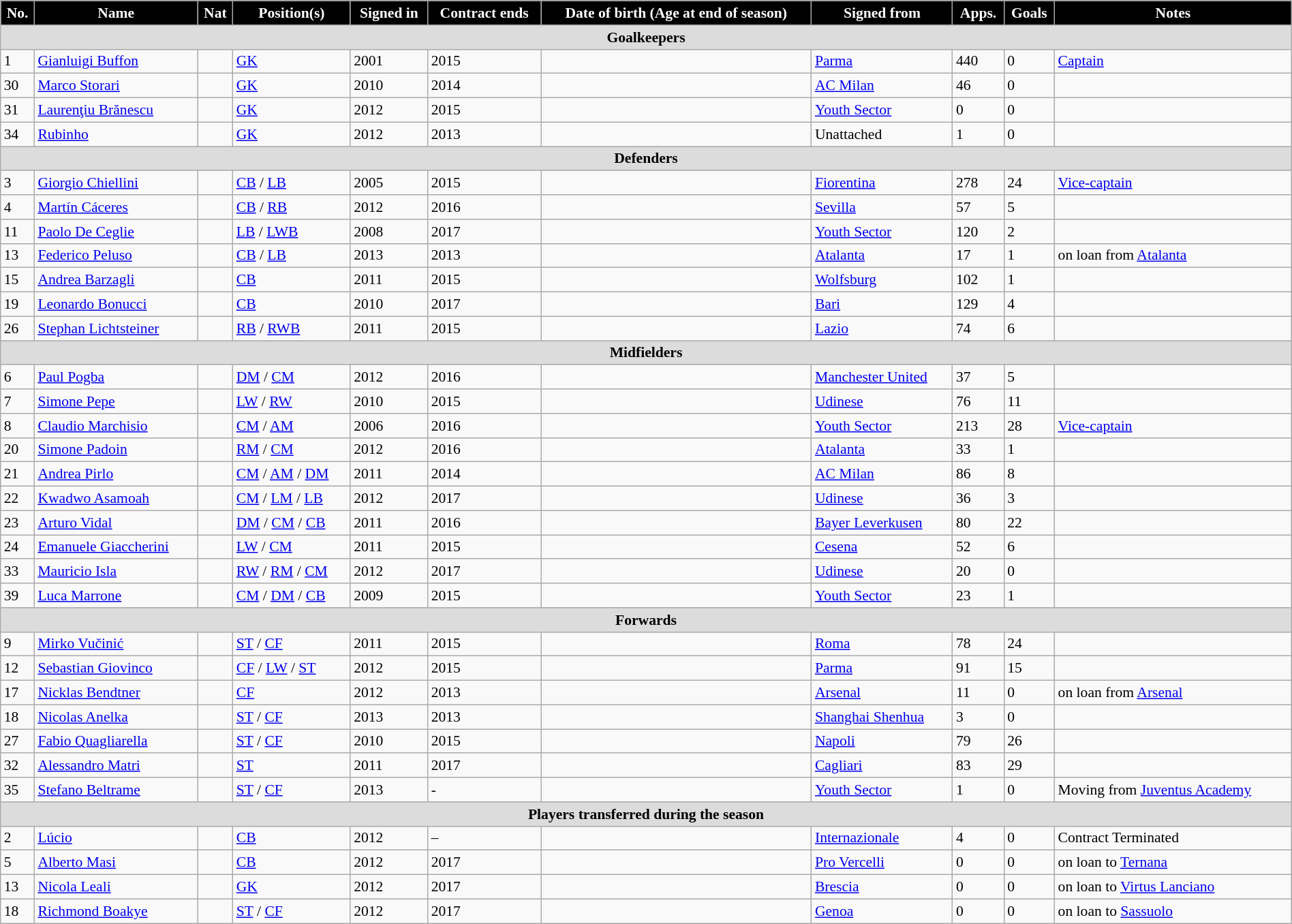<table class="wikitable" style="text-align: left; font-size:90%" width=100%>
<tr>
<th style="background:#000000; color:white; text-align:center;">No.</th>
<th style="background:#000000; color:white; text-align:center;">Name</th>
<th style="background:#000000; color:white; text-align:center;">Nat</th>
<th style="background:#000000; color:white; text-align:center;">Position(s)</th>
<th style="background:#000000; color:white; text-align:center;">Signed in</th>
<th style="background:#000000; color:white; text-align:center;">Contract ends</th>
<th style="background:#000000; color:white; text-align:center;">Date of birth (Age at end of season)</th>
<th style="background:#000000; color:white; text-align:center;">Signed from</th>
<th style="background:#000000; color:white; text-align:center;">Apps.</th>
<th style="background:#000000; color:white; text-align:center;">Goals</th>
<th style="background:#000000; color:white; text-align:center;">Notes</th>
</tr>
<tr>
<th colspan=11 style="background:#dcdcdc; text-align:center;">Goalkeepers</th>
</tr>
<tr>
<td>1</td>
<td><a href='#'>Gianluigi Buffon</a></td>
<td></td>
<td><a href='#'>GK</a></td>
<td>2001</td>
<td>2015</td>
<td></td>
<td> <a href='#'>Parma</a></td>
<td>440</td>
<td>0</td>
<td><a href='#'>Captain</a></td>
</tr>
<tr>
<td>30</td>
<td><a href='#'>Marco Storari</a></td>
<td></td>
<td><a href='#'>GK</a></td>
<td>2010</td>
<td>2014</td>
<td></td>
<td> <a href='#'>AC Milan</a></td>
<td>46</td>
<td>0</td>
<td></td>
</tr>
<tr>
<td>31</td>
<td><a href='#'>Laurenţiu Brănescu</a></td>
<td></td>
<td><a href='#'>GK</a></td>
<td>2012</td>
<td>2015</td>
<td></td>
<td> <a href='#'>Youth Sector</a></td>
<td>0</td>
<td>0</td>
<td></td>
</tr>
<tr>
<td>34</td>
<td><a href='#'>Rubinho</a></td>
<td></td>
<td><a href='#'>GK</a></td>
<td>2012</td>
<td>2013</td>
<td></td>
<td>Unattached</td>
<td>1</td>
<td>0</td>
<td></td>
</tr>
<tr>
<th colspan=11 style="background:#dcdcdc; text-align:center;">Defenders</th>
</tr>
<tr>
<td>3</td>
<td><a href='#'>Giorgio Chiellini</a></td>
<td></td>
<td><a href='#'>CB</a> / <a href='#'>LB</a></td>
<td>2005</td>
<td>2015</td>
<td></td>
<td> <a href='#'>Fiorentina</a></td>
<td>278</td>
<td>24</td>
<td><a href='#'>Vice-captain</a></td>
</tr>
<tr>
<td>4</td>
<td><a href='#'>Martín Cáceres</a></td>
<td></td>
<td><a href='#'>CB</a> / <a href='#'>RB</a></td>
<td>2012</td>
<td>2016</td>
<td></td>
<td> <a href='#'>Sevilla</a></td>
<td>57</td>
<td>5</td>
<td></td>
</tr>
<tr>
<td>11</td>
<td><a href='#'>Paolo De Ceglie</a></td>
<td></td>
<td><a href='#'>LB</a> / <a href='#'>LWB</a></td>
<td>2008</td>
<td>2017</td>
<td></td>
<td> <a href='#'>Youth Sector</a></td>
<td>120</td>
<td>2</td>
<td></td>
</tr>
<tr>
<td>13</td>
<td><a href='#'>Federico Peluso</a></td>
<td></td>
<td><a href='#'>CB</a> / <a href='#'>LB</a></td>
<td>2013</td>
<td>2013</td>
<td></td>
<td> <a href='#'>Atalanta</a></td>
<td>17</td>
<td>1</td>
<td>on loan from <a href='#'>Atalanta</a></td>
</tr>
<tr>
<td>15</td>
<td><a href='#'>Andrea Barzagli</a></td>
<td></td>
<td><a href='#'>CB</a></td>
<td>2011</td>
<td>2015</td>
<td></td>
<td> <a href='#'>Wolfsburg</a></td>
<td>102</td>
<td>1</td>
<td></td>
</tr>
<tr>
<td>19</td>
<td><a href='#'>Leonardo Bonucci</a></td>
<td></td>
<td><a href='#'>CB</a></td>
<td>2010</td>
<td>2017</td>
<td></td>
<td> <a href='#'>Bari</a></td>
<td>129</td>
<td>4</td>
<td></td>
</tr>
<tr>
<td>26</td>
<td><a href='#'>Stephan Lichtsteiner</a></td>
<td></td>
<td><a href='#'>RB</a> / <a href='#'>RWB</a></td>
<td>2011</td>
<td>2015</td>
<td></td>
<td> <a href='#'>Lazio</a></td>
<td>74</td>
<td>6</td>
<td></td>
</tr>
<tr>
<th colspan=11 style="background:#dcdcdc; text-align:center;">Midfielders</th>
</tr>
<tr>
<td>6</td>
<td><a href='#'>Paul Pogba</a></td>
<td></td>
<td><a href='#'>DM</a> / <a href='#'>CM</a></td>
<td>2012</td>
<td>2016</td>
<td></td>
<td> <a href='#'>Manchester United</a></td>
<td>37</td>
<td>5</td>
<td></td>
</tr>
<tr>
<td>7</td>
<td><a href='#'>Simone Pepe</a></td>
<td></td>
<td><a href='#'>LW</a> / <a href='#'>RW</a></td>
<td>2010</td>
<td>2015</td>
<td></td>
<td> <a href='#'>Udinese</a></td>
<td>76</td>
<td>11</td>
<td></td>
</tr>
<tr>
<td>8</td>
<td><a href='#'>Claudio Marchisio</a></td>
<td></td>
<td><a href='#'>CM</a> / <a href='#'>AM</a></td>
<td>2006</td>
<td>2016</td>
<td></td>
<td> <a href='#'>Youth Sector</a></td>
<td>213</td>
<td>28</td>
<td><a href='#'>Vice-captain</a></td>
</tr>
<tr>
<td>20</td>
<td><a href='#'>Simone Padoin</a></td>
<td></td>
<td><a href='#'>RM</a> / <a href='#'>CM</a></td>
<td>2012</td>
<td>2016</td>
<td></td>
<td> <a href='#'>Atalanta</a></td>
<td>33</td>
<td>1</td>
<td></td>
</tr>
<tr>
<td>21</td>
<td><a href='#'>Andrea Pirlo</a></td>
<td></td>
<td><a href='#'>CM</a> / <a href='#'>AM</a> / <a href='#'>DM</a></td>
<td>2011</td>
<td>2014</td>
<td></td>
<td> <a href='#'>AC Milan</a></td>
<td>86</td>
<td>8</td>
<td></td>
</tr>
<tr>
<td>22</td>
<td><a href='#'>Kwadwo Asamoah</a></td>
<td></td>
<td><a href='#'>CM</a> / <a href='#'>LM</a> / <a href='#'>LB</a></td>
<td>2012</td>
<td>2017</td>
<td></td>
<td> <a href='#'>Udinese</a></td>
<td>36</td>
<td>3</td>
<td></td>
</tr>
<tr>
<td>23</td>
<td><a href='#'>Arturo Vidal</a></td>
<td></td>
<td><a href='#'>DM</a> / <a href='#'>CM</a> / <a href='#'>CB</a></td>
<td>2011</td>
<td>2016</td>
<td></td>
<td> <a href='#'>Bayer Leverkusen</a></td>
<td>80</td>
<td>22</td>
<td></td>
</tr>
<tr>
<td>24</td>
<td><a href='#'>Emanuele Giaccherini</a></td>
<td></td>
<td><a href='#'>LW</a> / <a href='#'>CM</a></td>
<td>2011</td>
<td>2015</td>
<td></td>
<td> <a href='#'>Cesena</a></td>
<td>52</td>
<td>6</td>
<td></td>
</tr>
<tr>
<td>33</td>
<td><a href='#'>Mauricio Isla</a></td>
<td></td>
<td><a href='#'>RW</a> / <a href='#'>RM</a> / <a href='#'>CM</a></td>
<td>2012</td>
<td>2017</td>
<td></td>
<td> <a href='#'>Udinese</a></td>
<td>20</td>
<td>0</td>
<td></td>
</tr>
<tr>
<td>39</td>
<td><a href='#'>Luca Marrone</a></td>
<td></td>
<td><a href='#'>CM</a> / <a href='#'>DM</a> / <a href='#'>CB</a></td>
<td>2009</td>
<td>2015</td>
<td></td>
<td> <a href='#'>Youth Sector</a></td>
<td>23</td>
<td>1</td>
<td></td>
</tr>
<tr>
<th colspan=11 style="background:#dcdcdc; text-align:center;">Forwards</th>
</tr>
<tr>
<td>9</td>
<td><a href='#'>Mirko Vučinić</a></td>
<td></td>
<td><a href='#'>ST</a> / <a href='#'>CF</a></td>
<td>2011</td>
<td>2015</td>
<td></td>
<td> <a href='#'>Roma</a></td>
<td>78</td>
<td>24</td>
<td></td>
</tr>
<tr>
<td>12</td>
<td><a href='#'>Sebastian Giovinco</a></td>
<td></td>
<td><a href='#'>CF</a> / <a href='#'>LW</a> / <a href='#'>ST</a></td>
<td>2012</td>
<td>2015</td>
<td></td>
<td> <a href='#'>Parma</a></td>
<td>91</td>
<td>15</td>
<td></td>
</tr>
<tr>
<td>17</td>
<td><a href='#'>Nicklas Bendtner</a></td>
<td></td>
<td><a href='#'>CF</a></td>
<td>2012</td>
<td>2013</td>
<td></td>
<td> <a href='#'>Arsenal</a></td>
<td>11</td>
<td>0</td>
<td>on loan from <a href='#'>Arsenal</a></td>
</tr>
<tr>
<td>18</td>
<td><a href='#'>Nicolas Anelka</a></td>
<td></td>
<td><a href='#'>ST</a> / <a href='#'>CF</a></td>
<td>2013</td>
<td>2013</td>
<td></td>
<td> <a href='#'>Shanghai Shenhua</a></td>
<td>3</td>
<td>0</td>
<td></td>
</tr>
<tr>
<td>27</td>
<td><a href='#'>Fabio Quagliarella</a></td>
<td></td>
<td><a href='#'>ST</a> / <a href='#'>CF</a></td>
<td>2010</td>
<td>2015</td>
<td></td>
<td> <a href='#'>Napoli</a></td>
<td>79</td>
<td>26</td>
<td></td>
</tr>
<tr>
<td>32</td>
<td><a href='#'>Alessandro Matri</a></td>
<td></td>
<td><a href='#'>ST</a></td>
<td>2011</td>
<td>2017</td>
<td></td>
<td> <a href='#'>Cagliari</a></td>
<td>83</td>
<td>29</td>
<td></td>
</tr>
<tr>
<td>35</td>
<td><a href='#'>Stefano Beltrame</a></td>
<td></td>
<td><a href='#'>ST</a> / <a href='#'>CF</a></td>
<td>2013</td>
<td>-</td>
<td></td>
<td> <a href='#'>Youth Sector</a></td>
<td>1</td>
<td>0</td>
<td>Moving from <a href='#'>Juventus Academy</a></td>
</tr>
<tr>
<th colspan=11  style="background:#dcdcdc;">Players transferred during the season</th>
</tr>
<tr>
<td>2</td>
<td><a href='#'>Lúcio</a></td>
<td></td>
<td><a href='#'>CB</a></td>
<td>2012</td>
<td>–</td>
<td></td>
<td> <a href='#'>Internazionale</a></td>
<td>4</td>
<td>0</td>
<td>Contract Terminated</td>
</tr>
<tr>
<td>5</td>
<td><a href='#'>Alberto Masi</a></td>
<td></td>
<td><a href='#'>CB</a></td>
<td>2012</td>
<td>2017</td>
<td></td>
<td> <a href='#'>Pro Vercelli</a></td>
<td>0</td>
<td>0</td>
<td>on loan to <a href='#'>Ternana</a></td>
</tr>
<tr>
<td>13</td>
<td><a href='#'>Nicola Leali</a></td>
<td></td>
<td><a href='#'>GK</a></td>
<td>2012</td>
<td>2017</td>
<td></td>
<td> <a href='#'>Brescia</a></td>
<td>0</td>
<td>0</td>
<td>on loan to <a href='#'>Virtus Lanciano</a></td>
</tr>
<tr>
<td>18</td>
<td><a href='#'>Richmond Boakye</a></td>
<td></td>
<td><a href='#'>ST</a> / <a href='#'>CF</a></td>
<td>2012</td>
<td>2017</td>
<td></td>
<td> <a href='#'>Genoa</a></td>
<td>0</td>
<td>0</td>
<td>on loan to <a href='#'>Sassuolo</a></td>
</tr>
</table>
